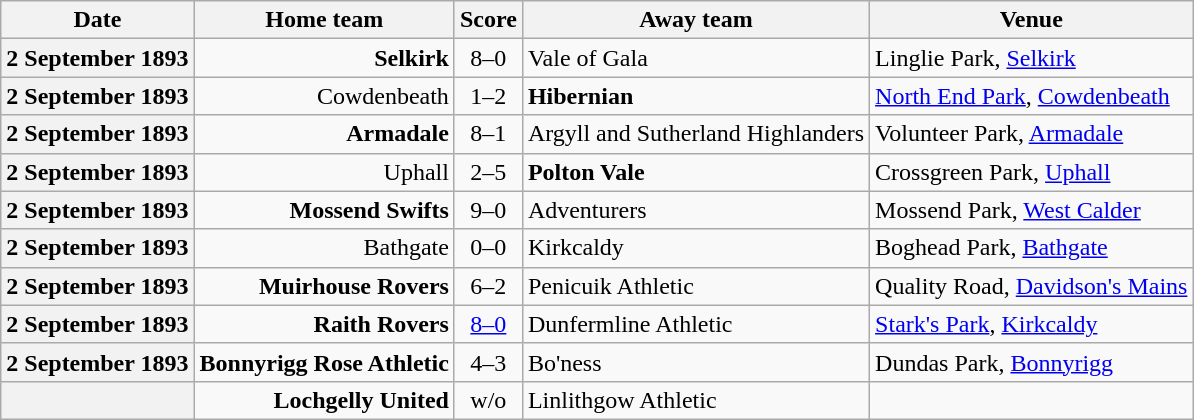<table class="wikitable football-result-list" style="max-width: 80em; text-align: center">
<tr>
<th scope="col">Date</th>
<th scope="col">Home team</th>
<th scope="col">Score</th>
<th scope="col">Away team</th>
<th scope="col">Venue</th>
</tr>
<tr>
<th scope="row">2 September 1893</th>
<td align=right><strong>Selkirk</strong></td>
<td>8–0</td>
<td align=left>Vale of Gala</td>
<td align=left>Linglie Park, <a href='#'>Selkirk</a></td>
</tr>
<tr>
<th scope="row">2 September 1893</th>
<td align=right>Cowdenbeath</td>
<td>1–2</td>
<td align=left><strong>Hibernian</strong></td>
<td align=left><a href='#'>North End Park</a>, <a href='#'>Cowdenbeath</a></td>
</tr>
<tr>
<th scope="row">2 September 1893</th>
<td align=right><strong>Armadale</strong></td>
<td>8–1</td>
<td align=left>Argyll and Sutherland Highlanders</td>
<td align=left>Volunteer Park, <a href='#'>Armadale</a></td>
</tr>
<tr>
<th scope="row">2 September 1893</th>
<td align=right>Uphall</td>
<td>2–5</td>
<td align=left><strong>Polton Vale</strong></td>
<td align=left>Crossgreen Park, <a href='#'>Uphall</a></td>
</tr>
<tr>
<th scope="row">2 September 1893</th>
<td align=right><strong>Mossend Swifts</strong></td>
<td>9–0</td>
<td align=left>Adventurers</td>
<td align=left>Mossend Park, <a href='#'>West Calder</a></td>
</tr>
<tr>
<th scope="row">2 September 1893</th>
<td align=right>Bathgate</td>
<td>0–0</td>
<td align=left>Kirkcaldy</td>
<td align=left>Boghead Park, <a href='#'>Bathgate</a></td>
</tr>
<tr>
<th scope="row">2 September 1893</th>
<td align=right><strong>Muirhouse Rovers</strong></td>
<td>6–2</td>
<td align=left>Penicuik Athletic</td>
<td align=left>Quality Road, <a href='#'>Davidson's Mains</a></td>
</tr>
<tr>
<th scope="row">2 September 1893</th>
<td align=right><strong>Raith Rovers</strong></td>
<td><a href='#'>8–0</a></td>
<td align=left>Dunfermline Athletic</td>
<td align=left><a href='#'>Stark's Park</a>, <a href='#'>Kirkcaldy</a></td>
</tr>
<tr>
<th scope="row">2 September 1893</th>
<td align=right><strong>Bonnyrigg Rose Athletic</strong></td>
<td>4–3</td>
<td align=left>Bo'ness</td>
<td align=left>Dundas Park, <a href='#'>Bonnyrigg</a></td>
</tr>
<tr>
<th scope="row"></th>
<td align=right><strong>Lochgelly United</strong></td>
<td>w/o</td>
<td align=left>Linlithgow Athletic</td>
<td></td>
</tr>
</table>
